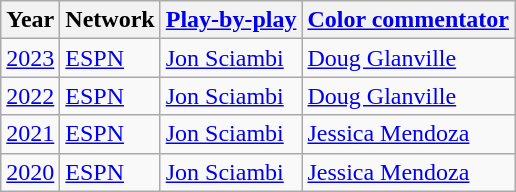<table class="wikitable">
<tr>
<th>Year</th>
<th>Network</th>
<th><a href='#'>Play-by-play</a></th>
<th><a href='#'>Color commentator</a></th>
</tr>
<tr>
<td><a href='#'>2023</a></td>
<td><a href='#'>ESPN</a></td>
<td><a href='#'>Jon Sciambi</a></td>
<td><a href='#'>Doug Glanville</a></td>
</tr>
<tr>
<td><a href='#'>2022</a></td>
<td><a href='#'>ESPN</a></td>
<td><a href='#'>Jon Sciambi</a></td>
<td><a href='#'>Doug Glanville</a></td>
</tr>
<tr>
<td><a href='#'>2021</a></td>
<td><a href='#'>ESPN</a></td>
<td><a href='#'>Jon Sciambi</a></td>
<td><a href='#'>Jessica Mendoza</a></td>
</tr>
<tr>
<td><a href='#'>2020</a></td>
<td><a href='#'>ESPN</a></td>
<td><a href='#'>Jon Sciambi</a></td>
<td><a href='#'>Jessica Mendoza</a></td>
</tr>
</table>
